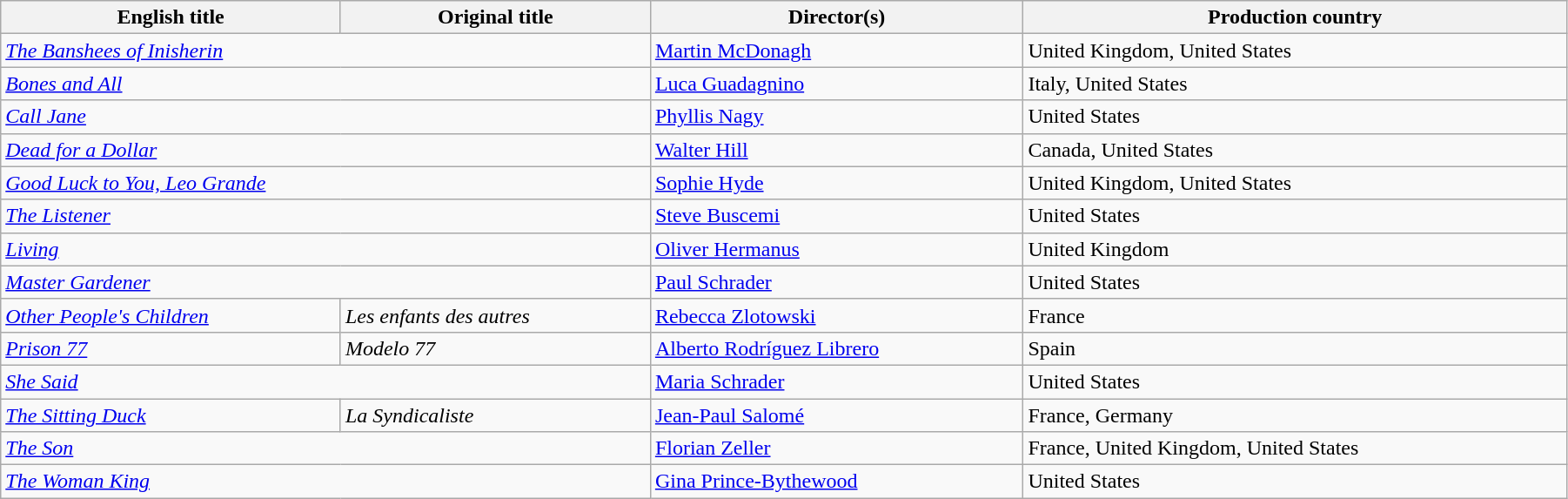<table class="wikitable" style="width:95%; margin-bottom:2px">
<tr>
<th>English title</th>
<th>Original title</th>
<th>Director(s)</th>
<th>Production country</th>
</tr>
<tr>
<td colspan="2"><em><a href='#'>The Banshees of Inisherin</a></em></td>
<td><a href='#'>Martin McDonagh</a></td>
<td>United Kingdom, United States</td>
</tr>
<tr>
<td colspan="2"><em><a href='#'>Bones and All</a></em></td>
<td><a href='#'>Luca Guadagnino</a></td>
<td>Italy, United States</td>
</tr>
<tr>
<td colspan="2"><em><a href='#'>Call Jane</a></em></td>
<td><a href='#'>Phyllis Nagy</a></td>
<td>United States</td>
</tr>
<tr>
<td colspan="2"><em><a href='#'>Dead for a Dollar</a></em></td>
<td><a href='#'>Walter Hill</a></td>
<td>Canada, United States</td>
</tr>
<tr>
<td colspan="2"><em><a href='#'>Good Luck to You, Leo Grande</a></em></td>
<td><a href='#'>Sophie Hyde</a></td>
<td>United Kingdom, United States</td>
</tr>
<tr>
<td colspan="2"><em><a href='#'>The Listener</a></em></td>
<td><a href='#'>Steve Buscemi</a></td>
<td>United States</td>
</tr>
<tr>
<td colspan="2"><em><a href='#'>Living</a></em></td>
<td><a href='#'>Oliver Hermanus</a></td>
<td>United Kingdom</td>
</tr>
<tr>
<td colspan="2"><em><a href='#'>Master Gardener</a></em> </td>
<td><a href='#'>Paul Schrader</a></td>
<td>United States</td>
</tr>
<tr>
<td><em><a href='#'>Other People's Children</a></em></td>
<td><em>Les enfants des autres</em></td>
<td><a href='#'>Rebecca Zlotowski</a></td>
<td>France</td>
</tr>
<tr>
<td><em><a href='#'>Prison 77</a></em></td>
<td><em>Modelo 77</em></td>
<td><a href='#'>Alberto Rodríguez Librero</a></td>
<td>Spain</td>
</tr>
<tr>
<td colspan="2"><em><a href='#'>She Said</a></em></td>
<td><a href='#'>Maria Schrader</a></td>
<td>United States</td>
</tr>
<tr>
<td><em><a href='#'>The Sitting Duck</a></em></td>
<td><em>La Syndicaliste</em></td>
<td><a href='#'>Jean-Paul Salomé</a></td>
<td>France, Germany</td>
</tr>
<tr>
<td colspan="2"><em><a href='#'>The Son</a></em></td>
<td><a href='#'>Florian Zeller</a></td>
<td>France, United Kingdom, United States</td>
</tr>
<tr>
<td colspan="2"><em><a href='#'>The Woman King</a></em></td>
<td><a href='#'>Gina Prince-Bythewood</a></td>
<td>United States</td>
</tr>
</table>
